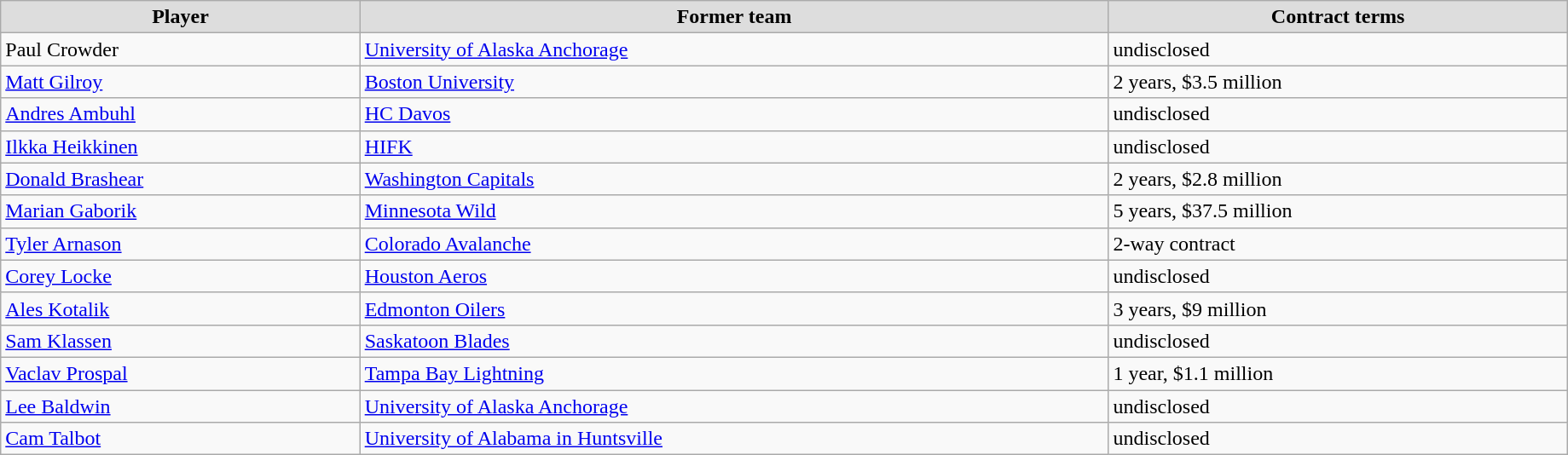<table class="wikitable" width=97%>
<tr align="center"  bgcolor="#dddddd">
<td><strong>Player</strong></td>
<td><strong>Former team</strong></td>
<td><strong>Contract terms</strong></td>
</tr>
<tr>
<td>Paul Crowder</td>
<td><a href='#'>University of Alaska Anchorage</a></td>
<td>undisclosed</td>
</tr>
<tr>
<td><a href='#'>Matt Gilroy</a></td>
<td><a href='#'>Boston University</a></td>
<td>2 years, $3.5 million</td>
</tr>
<tr>
<td><a href='#'>Andres Ambuhl</a></td>
<td><a href='#'>HC Davos</a></td>
<td>undisclosed</td>
</tr>
<tr>
<td><a href='#'>Ilkka Heikkinen</a></td>
<td><a href='#'>HIFK</a></td>
<td>undisclosed</td>
</tr>
<tr>
<td><a href='#'>Donald Brashear</a></td>
<td><a href='#'>Washington Capitals</a></td>
<td>2 years, $2.8 million</td>
</tr>
<tr>
<td><a href='#'>Marian Gaborik</a></td>
<td><a href='#'>Minnesota Wild</a></td>
<td>5 years, $37.5 million</td>
</tr>
<tr>
<td><a href='#'>Tyler Arnason</a></td>
<td><a href='#'>Colorado Avalanche</a></td>
<td>2-way contract</td>
</tr>
<tr>
<td><a href='#'>Corey Locke</a></td>
<td><a href='#'>Houston Aeros</a></td>
<td>undisclosed</td>
</tr>
<tr>
<td><a href='#'>Ales Kotalik</a></td>
<td><a href='#'>Edmonton Oilers</a></td>
<td>3 years, $9 million</td>
</tr>
<tr>
<td><a href='#'>Sam Klassen</a></td>
<td><a href='#'>Saskatoon Blades</a></td>
<td>undisclosed</td>
</tr>
<tr>
<td><a href='#'>Vaclav Prospal</a></td>
<td><a href='#'>Tampa Bay Lightning</a></td>
<td>1 year, $1.1 million</td>
</tr>
<tr>
<td><a href='#'>Lee Baldwin</a></td>
<td><a href='#'>University of Alaska Anchorage</a></td>
<td>undisclosed</td>
</tr>
<tr>
<td><a href='#'>Cam Talbot</a></td>
<td><a href='#'>University of Alabama in Huntsville</a></td>
<td>undisclosed</td>
</tr>
</table>
